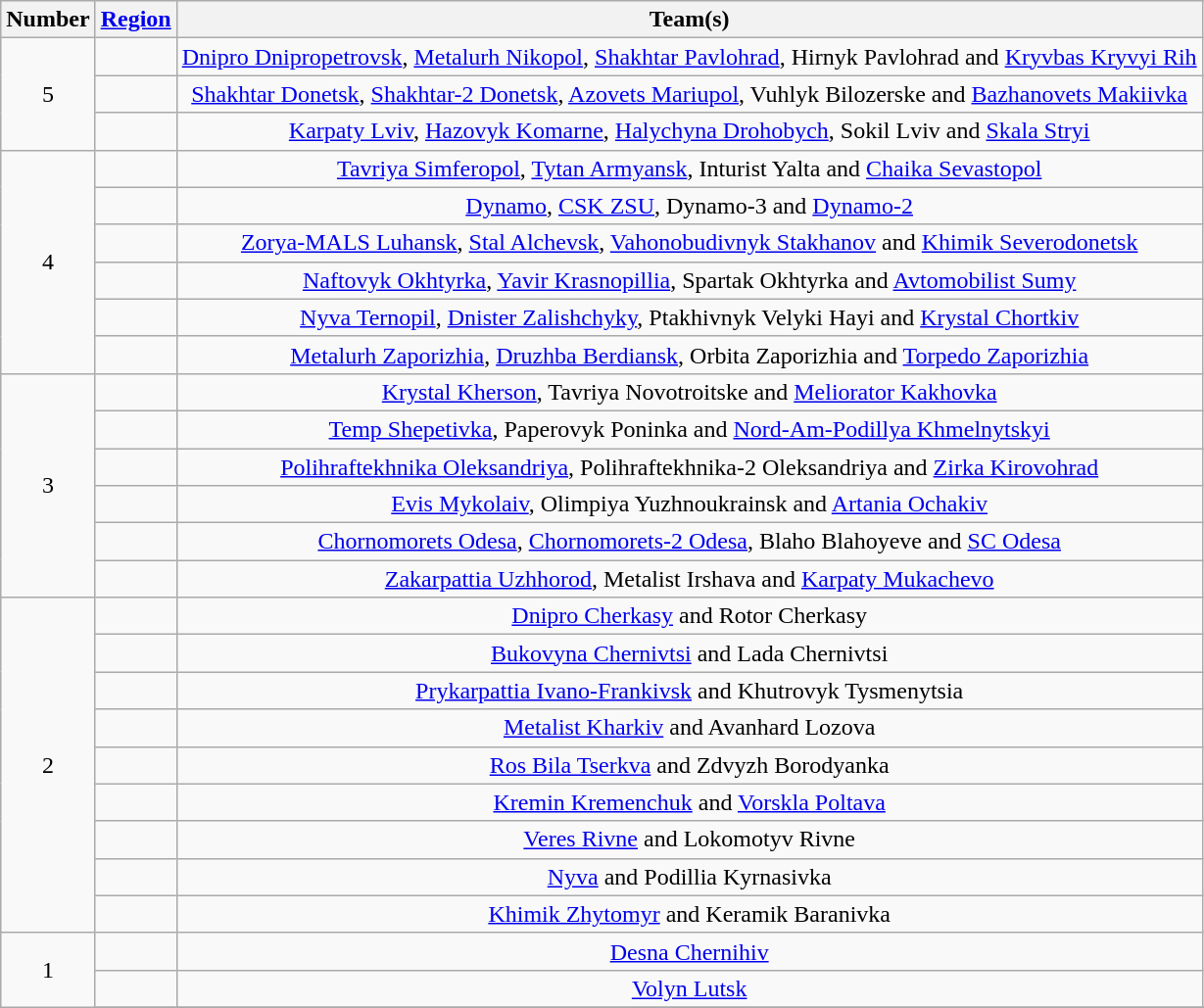<table class="wikitable" style="text-align:center">
<tr>
<th>Number</th>
<th><a href='#'>Region</a></th>
<th>Team(s)</th>
</tr>
<tr>
<td rowspan="3">5</td>
<td align="left"></td>
<td><a href='#'>Dnipro Dnipropetrovsk</a>, <a href='#'>Metalurh Nikopol</a>, <a href='#'>Shakhtar Pavlohrad</a>, Hirnyk Pavlohrad and <a href='#'>Kryvbas Kryvyi Rih</a></td>
</tr>
<tr>
<td align="left"></td>
<td><a href='#'>Shakhtar Donetsk</a>, <a href='#'>Shakhtar-2 Donetsk</a>, <a href='#'>Azovets Mariupol</a>, Vuhlyk Bilozerske and <a href='#'>Bazhanovets Makiivka</a></td>
</tr>
<tr>
<td align="left"></td>
<td><a href='#'>Karpaty Lviv</a>, <a href='#'>Hazovyk Komarne</a>, <a href='#'>Halychyna Drohobych</a>, Sokil Lviv and <a href='#'>Skala Stryi</a></td>
</tr>
<tr>
<td rowspan="6">4</td>
<td align="left"></td>
<td><a href='#'>Tavriya Simferopol</a>, <a href='#'>Tytan Armyansk</a>, Inturist Yalta and <a href='#'>Chaika Sevastopol</a></td>
</tr>
<tr>
<td align="left"></td>
<td><a href='#'>Dynamo</a>, <a href='#'>CSK ZSU</a>, Dynamo-3 and <a href='#'>Dynamo-2</a></td>
</tr>
<tr>
<td align="left"></td>
<td><a href='#'>Zorya-MALS Luhansk</a>, <a href='#'>Stal Alchevsk</a>, <a href='#'>Vahonobudivnyk Stakhanov</a> and <a href='#'>Khimik Severodonetsk</a></td>
</tr>
<tr>
<td align="left"></td>
<td><a href='#'>Naftovyk Okhtyrka</a>, <a href='#'>Yavir Krasnopillia</a>, Spartak Okhtyrka and <a href='#'>Avtomobilist Sumy</a></td>
</tr>
<tr>
<td align="left"></td>
<td><a href='#'>Nyva Ternopil</a>, <a href='#'>Dnister Zalishchyky</a>, Ptakhivnyk Velyki Hayi and <a href='#'>Krystal Chortkiv</a></td>
</tr>
<tr>
<td align="left"></td>
<td><a href='#'>Metalurh Zaporizhia</a>, <a href='#'>Druzhba Berdiansk</a>, Orbita Zaporizhia and <a href='#'>Torpedo Zaporizhia</a></td>
</tr>
<tr>
<td rowspan="6">3</td>
<td align="left"></td>
<td><a href='#'>Krystal Kherson</a>, Tavriya Novotroitske and <a href='#'>Meliorator Kakhovka</a></td>
</tr>
<tr>
<td align="left"></td>
<td><a href='#'>Temp Shepetivka</a>, Paperovyk Poninka and <a href='#'>Nord-Am-Podillya Khmelnytskyi</a></td>
</tr>
<tr>
<td align="left"></td>
<td><a href='#'>Polihraftekhnika Oleksandriya</a>, Polihraftekhnika-2 Oleksandriya and <a href='#'>Zirka Kirovohrad</a></td>
</tr>
<tr>
<td align="left"></td>
<td><a href='#'>Evis Mykolaiv</a>, Olimpiya Yuzhnoukrainsk and <a href='#'>Artania Ochakiv</a></td>
</tr>
<tr>
<td align="left"></td>
<td><a href='#'>Chornomorets Odesa</a>, <a href='#'>Chornomorets-2 Odesa</a>, Blaho Blahoyeve and <a href='#'>SC Odesa</a></td>
</tr>
<tr>
<td align="left"></td>
<td><a href='#'>Zakarpattia Uzhhorod</a>, Metalist Irshava and <a href='#'>Karpaty Mukachevo</a></td>
</tr>
<tr>
<td rowspan="9">2</td>
<td align="left"></td>
<td><a href='#'>Dnipro Cherkasy</a> and Rotor Cherkasy</td>
</tr>
<tr>
<td align="left"></td>
<td><a href='#'>Bukovyna Chernivtsi</a> and Lada Chernivtsi</td>
</tr>
<tr>
<td align="left"></td>
<td><a href='#'>Prykarpattia Ivano-Frankivsk</a> and Khutrovyk Tysmenytsia</td>
</tr>
<tr>
<td align="left"></td>
<td><a href='#'>Metalist Kharkiv</a> and Avanhard Lozova</td>
</tr>
<tr>
<td align="left"></td>
<td><a href='#'>Ros Bila Tserkva</a> and Zdvyzh Borodyanka</td>
</tr>
<tr>
<td align="left"></td>
<td><a href='#'>Kremin Kremenchuk</a> and <a href='#'>Vorskla Poltava</a></td>
</tr>
<tr>
<td align="left"></td>
<td><a href='#'>Veres Rivne</a> and Lokomotyv Rivne</td>
</tr>
<tr>
<td align="left"></td>
<td><a href='#'>Nyva</a> and Podillia Kyrnasivka</td>
</tr>
<tr>
<td align="left"></td>
<td><a href='#'>Khimik Zhytomyr</a> and Keramik Baranivka</td>
</tr>
<tr>
<td rowspan="30">1</td>
<td align="left"></td>
<td><a href='#'>Desna Chernihiv</a></td>
</tr>
<tr>
<td align="left"></td>
<td><a href='#'>Volyn Lutsk</a></td>
</tr>
<tr>
</tr>
</table>
